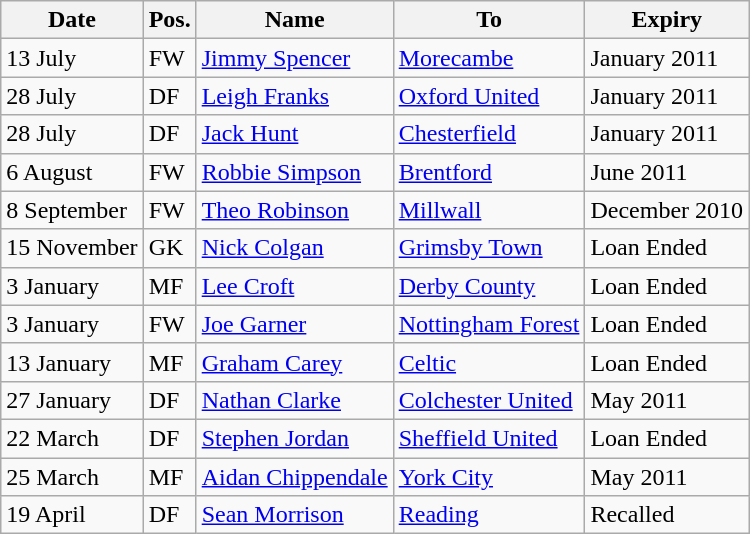<table class="wikitable">
<tr>
<th>Date</th>
<th>Pos.</th>
<th>Name</th>
<th>To</th>
<th>Expiry</th>
</tr>
<tr>
<td>13 July</td>
<td>FW</td>
<td> <a href='#'>Jimmy Spencer</a></td>
<td> <a href='#'>Morecambe</a></td>
<td>January 2011</td>
</tr>
<tr>
<td>28 July</td>
<td>DF</td>
<td> <a href='#'>Leigh Franks</a></td>
<td> <a href='#'>Oxford United</a></td>
<td>January 2011</td>
</tr>
<tr>
<td>28 July</td>
<td>DF</td>
<td> <a href='#'>Jack Hunt</a></td>
<td> <a href='#'>Chesterfield</a></td>
<td>January 2011</td>
</tr>
<tr>
<td>6 August</td>
<td>FW</td>
<td> <a href='#'>Robbie Simpson</a></td>
<td> <a href='#'>Brentford</a></td>
<td>June 2011</td>
</tr>
<tr>
<td>8 September</td>
<td>FW</td>
<td> <a href='#'>Theo Robinson</a></td>
<td> <a href='#'>Millwall</a></td>
<td>December 2010</td>
</tr>
<tr>
<td>15 November</td>
<td>GK</td>
<td> <a href='#'>Nick Colgan</a></td>
<td> <a href='#'>Grimsby Town</a></td>
<td>Loan Ended</td>
</tr>
<tr>
<td>3 January</td>
<td>MF</td>
<td> <a href='#'>Lee Croft</a></td>
<td> <a href='#'>Derby County</a></td>
<td>Loan Ended</td>
</tr>
<tr>
<td>3 January</td>
<td>FW</td>
<td> <a href='#'>Joe Garner</a></td>
<td> <a href='#'>Nottingham Forest</a></td>
<td>Loan Ended</td>
</tr>
<tr>
<td>13 January</td>
<td>MF</td>
<td> <a href='#'>Graham Carey</a></td>
<td> <a href='#'>Celtic</a></td>
<td>Loan Ended</td>
</tr>
<tr>
<td>27 January</td>
<td>DF</td>
<td> <a href='#'>Nathan Clarke</a></td>
<td> <a href='#'>Colchester United</a></td>
<td>May 2011</td>
</tr>
<tr>
<td>22 March</td>
<td>DF</td>
<td> <a href='#'>Stephen Jordan</a></td>
<td> <a href='#'>Sheffield United</a></td>
<td>Loan Ended</td>
</tr>
<tr>
<td>25 March</td>
<td>MF</td>
<td> <a href='#'>Aidan Chippendale</a></td>
<td> <a href='#'>York City</a></td>
<td>May 2011</td>
</tr>
<tr>
<td>19 April</td>
<td>DF</td>
<td> <a href='#'>Sean Morrison</a></td>
<td> <a href='#'>Reading</a></td>
<td>Recalled</td>
</tr>
</table>
